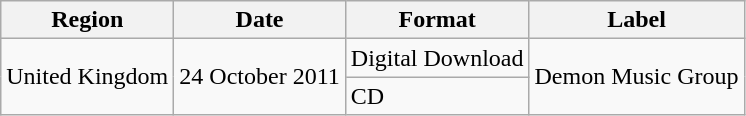<table class=wikitable>
<tr>
<th>Region</th>
<th>Date</th>
<th>Format</th>
<th>Label</th>
</tr>
<tr>
<td rowspan="2">United Kingdom</td>
<td rowspan="2">24 October 2011</td>
<td>Digital Download</td>
<td rowspan="2">Demon Music Group</td>
</tr>
<tr>
<td>CD</td>
</tr>
</table>
